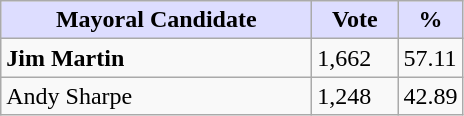<table class="wikitable">
<tr>
<th style="background:#ddf; width:200px;">Mayoral Candidate</th>
<th style="background:#ddf; width:50px;">Vote</th>
<th style="background:#ddf; width:30px;">%</th>
</tr>
<tr>
<td><strong>Jim Martin</strong></td>
<td>1,662</td>
<td>57.11</td>
</tr>
<tr>
<td>Andy Sharpe</td>
<td>1,248</td>
<td>42.89</td>
</tr>
</table>
